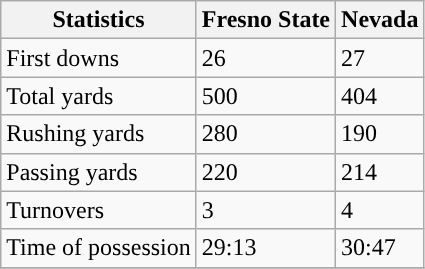<table class="wikitable">
<tr>
<th>Statistics</th>
<th>Fresno State</th>
<th>Nevada</th>
</tr>
<tr>
<td>First downs</td>
<td>26</td>
<td>27</td>
</tr>
<tr>
<td>Total yards</td>
<td>500</td>
<td>404</td>
</tr>
<tr>
<td>Rushing yards</td>
<td>280</td>
<td>190</td>
</tr>
<tr>
<td>Passing yards</td>
<td>220</td>
<td>214</td>
</tr>
<tr>
<td>Turnovers</td>
<td>3</td>
<td>4</td>
</tr>
<tr>
<td>Time of possession</td>
<td>29:13</td>
<td>30:47</td>
</tr>
<tr>
</tr>
</table>
